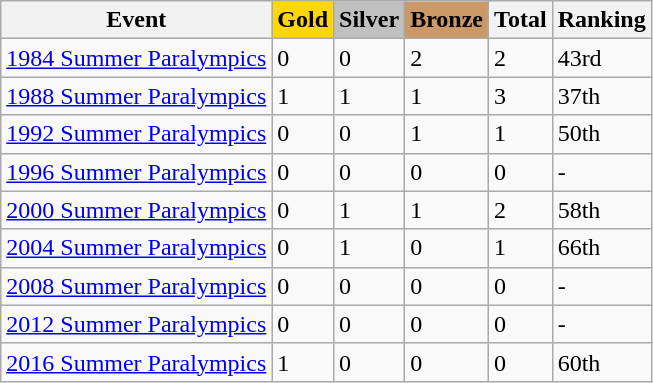<table class="wikitable">
<tr>
<th>Event</th>
<td style="background:gold; font-weight:bold;">Gold</td>
<td style="background:silver; font-weight:bold;">Silver</td>
<td style="background:#cc9966; font-weight:bold;">Bronze</td>
<th>Total</th>
<th>Ranking</th>
</tr>
<tr>
<td><a href='#'>1984 Summer Paralympics</a></td>
<td>0</td>
<td>0</td>
<td>2</td>
<td>2</td>
<td>43rd</td>
</tr>
<tr>
<td><a href='#'>1988 Summer Paralympics</a></td>
<td>1</td>
<td>1</td>
<td>1</td>
<td>3</td>
<td>37th</td>
</tr>
<tr>
<td><a href='#'>1992 Summer Paralympics</a></td>
<td>0</td>
<td>0</td>
<td>1</td>
<td>1</td>
<td>50th</td>
</tr>
<tr>
<td><a href='#'>1996 Summer Paralympics</a></td>
<td>0</td>
<td>0</td>
<td>0</td>
<td>0</td>
<td>-</td>
</tr>
<tr>
<td><a href='#'>2000 Summer Paralympics</a></td>
<td>0</td>
<td>1</td>
<td>1</td>
<td>2</td>
<td>58th</td>
</tr>
<tr>
<td><a href='#'>2004 Summer Paralympics</a></td>
<td>0</td>
<td>1</td>
<td>0</td>
<td>1</td>
<td>66th</td>
</tr>
<tr>
<td><a href='#'>2008 Summer Paralympics</a></td>
<td>0</td>
<td>0</td>
<td>0</td>
<td>0</td>
<td>-</td>
</tr>
<tr>
<td><a href='#'>2012 Summer Paralympics</a></td>
<td>0</td>
<td>0</td>
<td>0</td>
<td>0</td>
<td>-</td>
</tr>
<tr>
<td><a href='#'>2016 Summer Paralympics</a></td>
<td>1</td>
<td>0</td>
<td>0</td>
<td>0</td>
<td>60th</td>
</tr>
</table>
